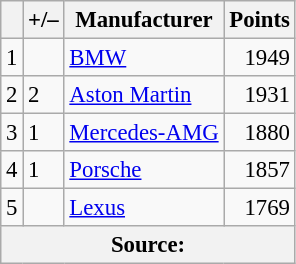<table class="wikitable" style="font-size: 95%;">
<tr>
<th scope="col"></th>
<th scope="col">+/–</th>
<th scope="col">Manufacturer</th>
<th scope="col">Points</th>
</tr>
<tr>
<td align=center>1</td>
<td align="left"></td>
<td> <a href='#'>BMW</a></td>
<td align=right>1949</td>
</tr>
<tr>
<td align=center>2</td>
<td align="left"> 2</td>
<td> <a href='#'>Aston Martin</a></td>
<td align=right>1931</td>
</tr>
<tr>
<td align=center>3</td>
<td align="left"> 1</td>
<td> <a href='#'>Mercedes-AMG</a></td>
<td align=right>1880</td>
</tr>
<tr>
<td align=center>4</td>
<td align="left"> 1</td>
<td> <a href='#'>Porsche</a></td>
<td align=right>1857</td>
</tr>
<tr>
<td align=center>5</td>
<td align="left"></td>
<td> <a href='#'>Lexus</a></td>
<td align=right>1769</td>
</tr>
<tr>
<th colspan=5>Source:</th>
</tr>
</table>
